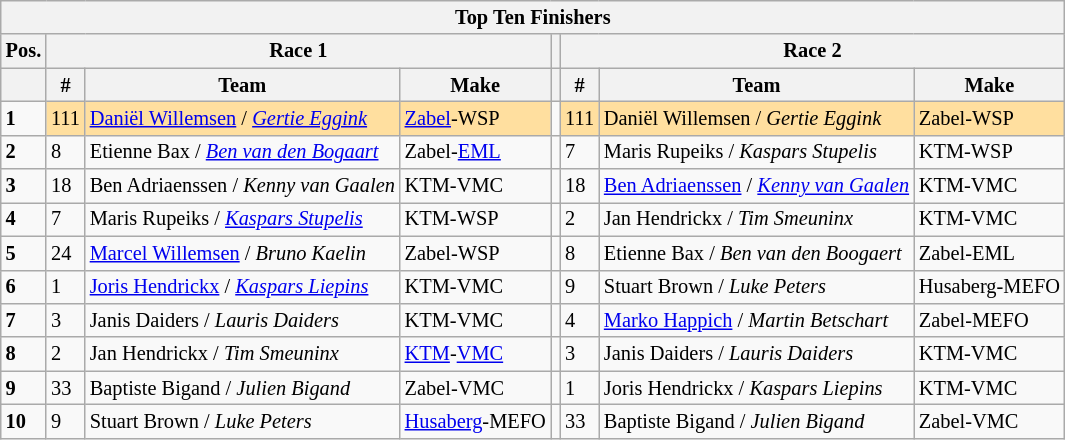<table class="wikitable" style="font-size: 85%;">
<tr>
<th colspan=8>Top Ten Finishers</th>
</tr>
<tr>
<th>Pos.</th>
<th colspan=3>Race 1</th>
<th></th>
<th colspan=3>Race 2</th>
</tr>
<tr>
<th></th>
<th>#</th>
<th>Team</th>
<th>Make</th>
<th></th>
<th>#</th>
<th>Team</th>
<th>Make</th>
</tr>
<tr>
<td><strong>1</strong></td>
<td style="background:#ffdf9f;">111</td>
<td style="background:#ffdf9f;"> <a href='#'>Daniël Willemsen</a> / <em><a href='#'>Gertie Eggink</a></em></td>
<td style="background:#ffdf9f;"><a href='#'>Zabel</a>-WSP</td>
<td></td>
<td style="background:#ffdf9f;">111</td>
<td style="background:#ffdf9f;"> Daniël Willemsen / <em>Gertie Eggink</em></td>
<td style="background:#ffdf9f;">Zabel-WSP</td>
</tr>
<tr>
<td><strong>2</strong></td>
<td>8</td>
<td> Etienne Bax / <em><a href='#'>Ben van den Bogaart</a></em></td>
<td>Zabel-<a href='#'>EML</a></td>
<td></td>
<td>7</td>
<td> Maris Rupeiks / <em>Kaspars Stupelis</em></td>
<td>KTM-WSP</td>
</tr>
<tr>
<td><strong>3</strong></td>
<td>18</td>
<td> Ben Adriaenssen / <em>Kenny van Gaalen</em></td>
<td>KTM-VMC</td>
<td></td>
<td>18</td>
<td> <a href='#'>Ben Adriaenssen</a> / <em><a href='#'>Kenny van Gaalen</a></em></td>
<td>KTM-VMC</td>
</tr>
<tr>
<td><strong>4</strong></td>
<td>7</td>
<td> Maris Rupeiks / <em><a href='#'>Kaspars Stupelis</a></em></td>
<td>KTM-WSP</td>
<td></td>
<td>2</td>
<td> Jan Hendrickx / <em>Tim Smeuninx</em></td>
<td>KTM-VMC</td>
</tr>
<tr>
<td><strong>5</strong></td>
<td>24</td>
<td> <a href='#'>Marcel Willemsen</a> / <em>Bruno Kaelin</em></td>
<td>Zabel-WSP</td>
<td></td>
<td>8</td>
<td> Etienne Bax / <em>Ben van den Boogaert</em></td>
<td>Zabel-EML</td>
</tr>
<tr>
<td><strong>6</strong></td>
<td>1</td>
<td> <a href='#'>Joris Hendrickx</a> /  <em><a href='#'>Kaspars Liepins</a></em></td>
<td>KTM-VMC</td>
<td></td>
<td>9</td>
<td> Stuart Brown / <em>Luke Peters</em></td>
<td>Husaberg-MEFO</td>
</tr>
<tr>
<td><strong>7</strong></td>
<td>3</td>
<td> Janis Daiders / <em>Lauris Daiders</em></td>
<td>KTM-VMC</td>
<td></td>
<td>4</td>
<td> <a href='#'>Marko Happich</a> / <em>Martin Betschart</em></td>
<td>Zabel-MEFO</td>
</tr>
<tr>
<td><strong>8</strong></td>
<td>2</td>
<td> Jan Hendrickx / <em>Tim Smeuninx</em></td>
<td><a href='#'>KTM</a>-<a href='#'>VMC</a></td>
<td></td>
<td>3</td>
<td> Janis Daiders / <em>Lauris Daiders</em></td>
<td>KTM-VMC</td>
</tr>
<tr>
<td><strong>9</strong></td>
<td>33</td>
<td> Baptiste Bigand / <em>Julien Bigand</em></td>
<td>Zabel-VMC</td>
<td></td>
<td>1</td>
<td> Joris Hendrickx / <em>Kaspars Liepins</em></td>
<td>KTM-VMC</td>
</tr>
<tr>
<td><strong>10</strong></td>
<td>9</td>
<td> Stuart Brown / <em>Luke Peters</em></td>
<td><a href='#'>Husaberg</a>-MEFO</td>
<td></td>
<td>33</td>
<td> Baptiste Bigand / <em>Julien Bigand</em></td>
<td>Zabel-VMC</td>
</tr>
</table>
